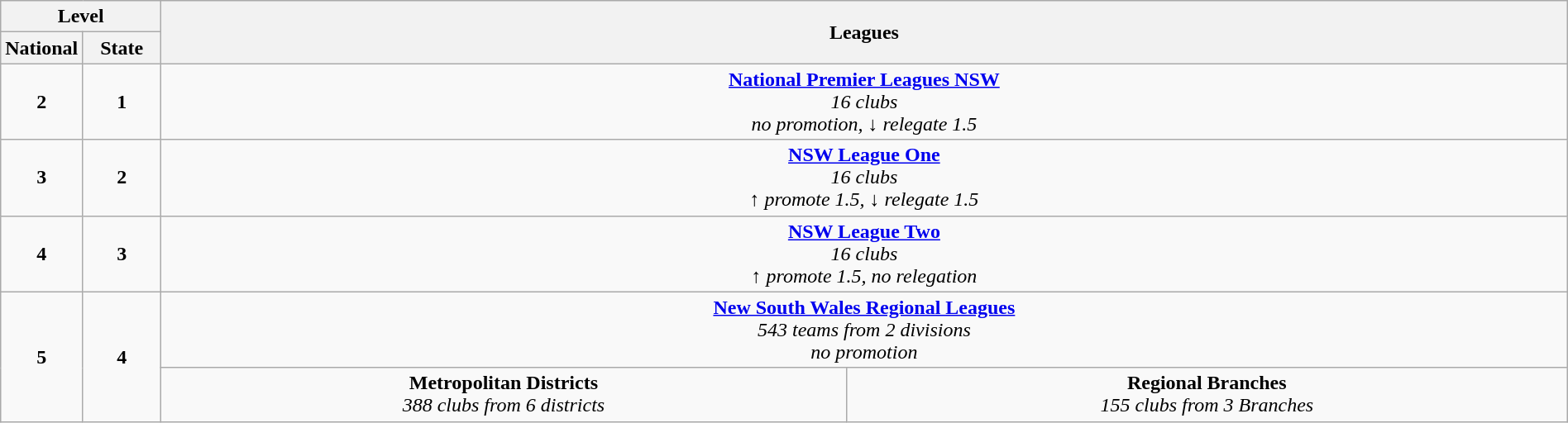<table class="wikitable" style="text-align:center; width:100%;">
<tr>
<th colspan=2>Level</th>
<th colspan=2 rowspan=2>Leagues</th>
</tr>
<tr>
<th width=5%>National</th>
<th width=5%>State</th>
</tr>
<tr>
<td><strong>2</strong></td>
<td><strong>1</strong></td>
<td colspan=2><strong><a href='#'>National Premier Leagues NSW</a></strong><br><em>16 clubs</em><br><em>no promotion, ↓ relegate 1.5</em></td>
</tr>
<tr>
<td><strong>3</strong></td>
<td><strong>2</strong></td>
<td colspan=2><strong><a href='#'>NSW League One</a></strong><br><em>16 clubs</em><br><em>↑ promote 1.5, ↓ relegate 1.5</em></td>
</tr>
<tr>
<td><strong>4</strong></td>
<td><strong>3</strong></td>
<td colspan=2><strong><a href='#'>NSW League Two</a></strong><br><em>16 clubs</em><br><em>↑ promote 1.5, no relegation</em></td>
</tr>
<tr>
<td rowspan=4><strong>5</strong></td>
<td rowspan=4><strong>4</strong></td>
<td colspan=2><strong><a href='#'>New South Wales Regional Leagues</a></strong><br><em>543 teams from 2 divisions</em><br><em>no promotion</em></td>
</tr>
<tr>
<td colspan=1><strong>Metropolitan Districts</strong><br><em>388 clubs from 6 districts</em></td>
<td colspan=1><strong>Regional Branches</strong><br><em>155 clubs from 3 Branches</em></td>
</tr>
</table>
